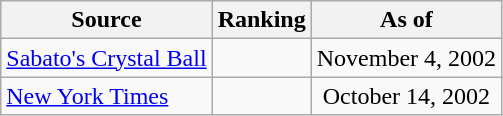<table class="wikitable" style="text-align:center">
<tr>
<th>Source</th>
<th>Ranking</th>
<th>As of</th>
</tr>
<tr>
<td align=left><a href='#'>Sabato's Crystal Ball</a></td>
<td></td>
<td>November 4, 2002</td>
</tr>
<tr>
<td align=left><a href='#'>New York Times</a></td>
<td></td>
<td>October 14, 2002</td>
</tr>
</table>
